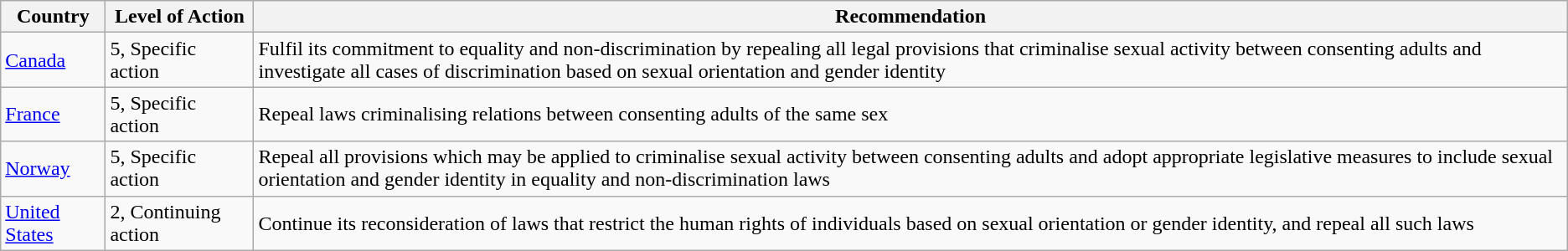<table class="wikitable">
<tr>
<th>Country</th>
<th>Level of Action</th>
<th>Recommendation</th>
</tr>
<tr>
<td><a href='#'>Canada</a></td>
<td>5, Specific action</td>
<td>Fulfil its commitment to equality and non-discrimination by repealing all legal provisions that criminalise sexual activity between consenting adults and investigate all cases of discrimination based on sexual orientation and gender identity</td>
</tr>
<tr>
<td><a href='#'>France</a></td>
<td>5, Specific action</td>
<td>Repeal laws criminalising relations between consenting adults of the same sex</td>
</tr>
<tr>
<td><a href='#'>Norway</a></td>
<td>5, Specific action</td>
<td>Repeal all provisions which may be applied to criminalise sexual activity between consenting adults and adopt appropriate legislative measures to include sexual orientation and gender identity in equality and non-discrimination laws</td>
</tr>
<tr>
<td><a href='#'>United States</a></td>
<td>2, Continuing action</td>
<td>Continue its reconsideration of laws that restrict the human rights of individuals based on sexual orientation or gender identity, and repeal all such laws</td>
</tr>
</table>
